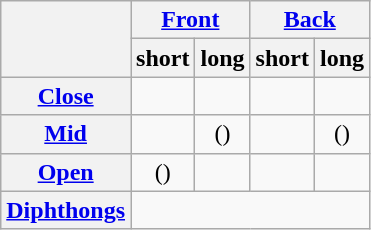<table class="wikitable" style=text-align:center>
<tr>
<th rowspan="2"></th>
<th colspan="2"><a href='#'>Front</a></th>
<th colspan="2"><a href='#'>Back</a></th>
</tr>
<tr class=small>
<th>short</th>
<th>long</th>
<th>short</th>
<th>long</th>
</tr>
<tr>
<th align="left"><a href='#'>Close</a></th>
<td align="center"></td>
<td align="center"></td>
<td align="center"></td>
<td align="center"></td>
</tr>
<tr>
<th align="left"><a href='#'>Mid</a></th>
<td align="center"></td>
<td align="center">()</td>
<td align="center"></td>
<td align="center">()</td>
</tr>
<tr>
<th align="left"><a href='#'>Open</a></th>
<td align="center">()</td>
<td></td>
<td align="center"></td>
<td align="center"></td>
</tr>
<tr>
<th align="left"><a href='#'>Diphthongs</a></th>
<td colspan="4" align="center"></td>
</tr>
</table>
